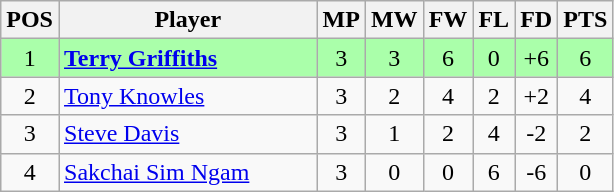<table class="wikitable" style="text-align: center;">
<tr>
<th width=20>POS</th>
<th width=165>Player</th>
<th width=20>MP</th>
<th width=20>MW</th>
<th width=20>FW</th>
<th width=20>FL</th>
<th width=20>FD</th>
<th width=20>PTS</th>
</tr>
<tr style="background:#aaffaa;">
<td>1</td>
<td style="text-align:left;"> <strong><a href='#'>Terry Griffiths</a></strong></td>
<td>3</td>
<td>3</td>
<td>6</td>
<td>0</td>
<td>+6</td>
<td>6</td>
</tr>
<tr>
<td>2</td>
<td style="text-align:left;"> <a href='#'>Tony Knowles</a></td>
<td>3</td>
<td>2</td>
<td>4</td>
<td>2</td>
<td>+2</td>
<td>4</td>
</tr>
<tr>
<td>3</td>
<td style="text-align:left;"> <a href='#'>Steve Davis</a></td>
<td>3</td>
<td>1</td>
<td>2</td>
<td>4</td>
<td>-2</td>
<td>2</td>
</tr>
<tr>
<td>4</td>
<td style="text-align:left;"> <a href='#'>Sakchai Sim Ngam</a></td>
<td>3</td>
<td>0</td>
<td>0</td>
<td>6</td>
<td>-6</td>
<td>0</td>
</tr>
</table>
